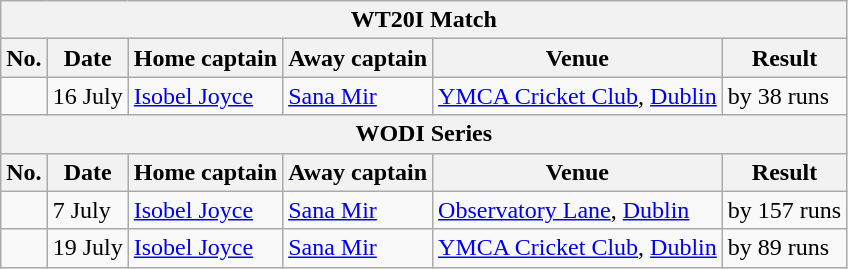<table class="wikitable">
<tr>
<th colspan="6">WT20I Match</th>
</tr>
<tr>
<th>No.</th>
<th>Date</th>
<th>Home captain</th>
<th>Away captain</th>
<th>Venue</th>
<th>Result</th>
</tr>
<tr>
<td></td>
<td>16 July</td>
<td><a href='#'>Isobel Joyce</a></td>
<td><a href='#'>Sana Mir</a></td>
<td><a href='#'>YMCA Cricket Club</a>, <a href='#'>Dublin</a></td>
<td> by 38 runs</td>
</tr>
<tr>
<th colspan="6">WODI Series</th>
</tr>
<tr>
<th>No.</th>
<th>Date</th>
<th>Home captain</th>
<th>Away captain</th>
<th>Venue</th>
<th>Result</th>
</tr>
<tr>
<td></td>
<td>7 July</td>
<td><a href='#'>Isobel Joyce</a></td>
<td><a href='#'>Sana Mir</a></td>
<td><a href='#'>Observatory Lane</a>, <a href='#'>Dublin</a></td>
<td> by 157 runs</td>
</tr>
<tr>
<td></td>
<td>19 July</td>
<td><a href='#'>Isobel Joyce</a></td>
<td><a href='#'>Sana Mir</a></td>
<td><a href='#'>YMCA Cricket Club</a>, <a href='#'>Dublin</a></td>
<td> by 89 runs</td>
</tr>
</table>
